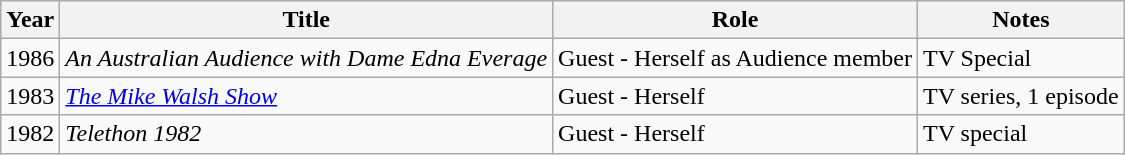<table class="wikitable">
<tr>
<th>Year</th>
<th>Title</th>
<th>Role</th>
<th>Notes</th>
</tr>
<tr>
<td>1986</td>
<td><em>An Australian Audience with Dame Edna Everage</em></td>
<td>Guest - Herself as Audience member</td>
<td>TV Special</td>
</tr>
<tr>
<td>1983</td>
<td><em><a href='#'>The Mike Walsh Show</a></em></td>
<td>Guest - Herself</td>
<td>TV series, 1 episode</td>
</tr>
<tr>
<td>1982</td>
<td><em>Telethon 1982</em></td>
<td>Guest - Herself</td>
<td>TV special</td>
</tr>
</table>
